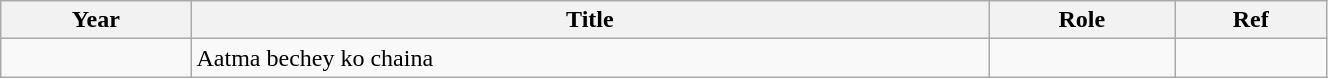<table class="wikitable" style="width:70%">
<tr>
<th>Year</th>
<th>Title</th>
<th>Role</th>
<th>Ref</th>
</tr>
<tr>
<td></td>
<td>Aatma bechey ko chaina</td>
<td></td>
<td></td>
</tr>
</table>
